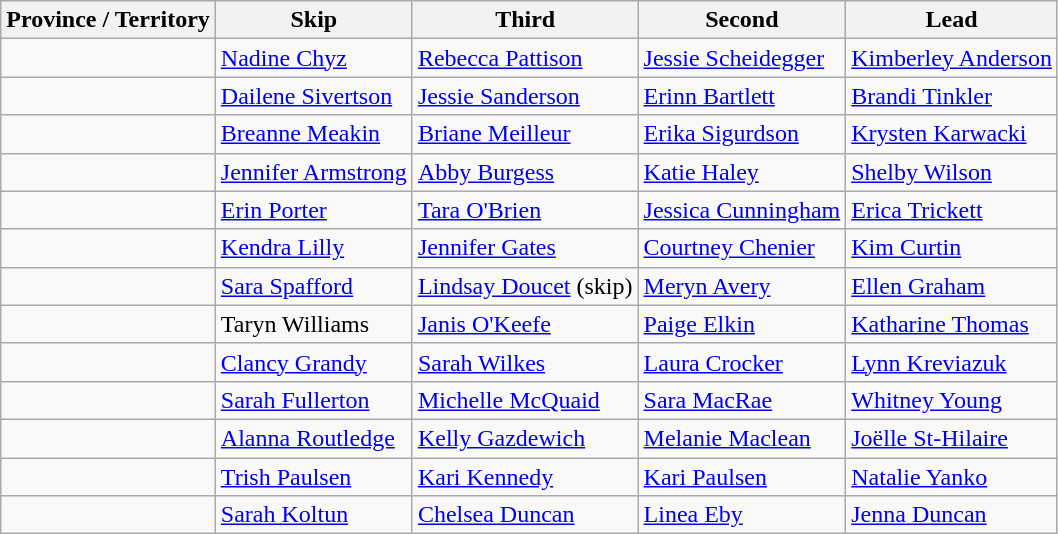<table class="wikitable">
<tr>
<th>Province / Territory</th>
<th>Skip</th>
<th>Third</th>
<th>Second</th>
<th>Lead</th>
</tr>
<tr>
<td></td>
<td><a href='#'>Nadine Chyz</a></td>
<td><a href='#'>Rebecca Pattison</a></td>
<td><a href='#'>Jessie Scheidegger</a></td>
<td><a href='#'>Kimberley Anderson</a></td>
</tr>
<tr>
<td></td>
<td><a href='#'>Dailene Sivertson</a></td>
<td><a href='#'>Jessie Sanderson</a></td>
<td><a href='#'>Erinn Bartlett</a></td>
<td><a href='#'>Brandi Tinkler</a></td>
</tr>
<tr>
<td></td>
<td><a href='#'>Breanne Meakin</a></td>
<td><a href='#'>Briane Meilleur</a></td>
<td><a href='#'>Erika Sigurdson</a></td>
<td><a href='#'>Krysten Karwacki</a></td>
</tr>
<tr>
<td></td>
<td><a href='#'>Jennifer Armstrong</a></td>
<td><a href='#'>Abby Burgess</a></td>
<td><a href='#'>Katie Haley</a></td>
<td><a href='#'>Shelby Wilson</a></td>
</tr>
<tr>
<td></td>
<td><a href='#'>Erin Porter</a></td>
<td><a href='#'>Tara O'Brien</a></td>
<td><a href='#'>Jessica Cunningham</a></td>
<td><a href='#'>Erica Trickett</a></td>
</tr>
<tr>
<td></td>
<td><a href='#'>Kendra Lilly</a></td>
<td><a href='#'>Jennifer Gates</a></td>
<td><a href='#'>Courtney Chenier</a></td>
<td><a href='#'>Kim Curtin</a></td>
</tr>
<tr>
<td></td>
<td><a href='#'>Sara Spafford</a></td>
<td><a href='#'>Lindsay Doucet</a> (skip)</td>
<td><a href='#'>Meryn Avery</a></td>
<td><a href='#'>Ellen Graham</a></td>
</tr>
<tr>
<td></td>
<td>Taryn Williams</td>
<td><a href='#'>Janis O'Keefe</a></td>
<td><a href='#'>Paige Elkin</a></td>
<td><a href='#'>Katharine Thomas</a></td>
</tr>
<tr>
<td></td>
<td><a href='#'>Clancy Grandy</a></td>
<td><a href='#'>Sarah Wilkes</a></td>
<td><a href='#'>Laura Crocker</a></td>
<td><a href='#'>Lynn Kreviazuk</a></td>
</tr>
<tr>
<td></td>
<td><a href='#'>Sarah Fullerton</a></td>
<td><a href='#'>Michelle McQuaid</a></td>
<td><a href='#'>Sara MacRae</a></td>
<td><a href='#'>Whitney Young</a></td>
</tr>
<tr>
<td></td>
<td><a href='#'>Alanna Routledge</a></td>
<td><a href='#'>Kelly Gazdewich</a></td>
<td><a href='#'>Melanie Maclean</a></td>
<td><a href='#'>Joëlle St-Hilaire</a></td>
</tr>
<tr>
<td></td>
<td><a href='#'>Trish Paulsen</a></td>
<td><a href='#'>Kari Kennedy</a></td>
<td><a href='#'>Kari Paulsen</a></td>
<td><a href='#'>Natalie Yanko</a></td>
</tr>
<tr>
<td></td>
<td><a href='#'>Sarah Koltun</a></td>
<td><a href='#'>Chelsea Duncan</a></td>
<td><a href='#'>Linea Eby</a></td>
<td><a href='#'>Jenna Duncan</a></td>
</tr>
</table>
